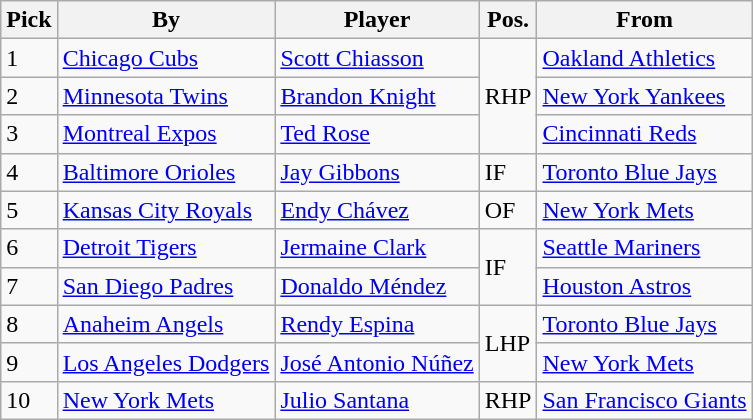<table class="wikitable">
<tr>
<th>Pick</th>
<th>By</th>
<th>Player</th>
<th>Pos.</th>
<th>From</th>
</tr>
<tr>
<td>1</td>
<td><a href='#'>Chicago Cubs</a></td>
<td><a href='#'>Scott Chiasson</a></td>
<td rowspan="3">RHP</td>
<td><a href='#'>Oakland Athletics</a></td>
</tr>
<tr>
<td>2</td>
<td><a href='#'>Minnesota Twins</a></td>
<td><a href='#'>Brandon Knight</a></td>
<td><a href='#'>New York Yankees</a></td>
</tr>
<tr>
<td>3</td>
<td><a href='#'>Montreal Expos</a></td>
<td><a href='#'>Ted Rose</a></td>
<td><a href='#'>Cincinnati Reds</a></td>
</tr>
<tr>
<td>4</td>
<td><a href='#'>Baltimore Orioles</a></td>
<td><a href='#'>Jay Gibbons</a></td>
<td>IF</td>
<td><a href='#'>Toronto Blue Jays</a></td>
</tr>
<tr>
<td>5</td>
<td><a href='#'>Kansas City Royals</a></td>
<td><a href='#'>Endy Chávez</a></td>
<td>OF</td>
<td><a href='#'>New York Mets</a></td>
</tr>
<tr>
<td>6</td>
<td><a href='#'>Detroit Tigers</a></td>
<td><a href='#'>Jermaine Clark</a></td>
<td rowspan="2">IF</td>
<td><a href='#'>Seattle Mariners</a></td>
</tr>
<tr>
<td>7</td>
<td><a href='#'>San Diego Padres</a></td>
<td><a href='#'>Donaldo Méndez</a></td>
<td><a href='#'>Houston Astros</a></td>
</tr>
<tr>
<td>8</td>
<td><a href='#'>Anaheim Angels</a></td>
<td><a href='#'>Rendy Espina</a></td>
<td rowspan="2">LHP</td>
<td><a href='#'>Toronto Blue Jays</a></td>
</tr>
<tr>
<td>9</td>
<td><a href='#'>Los Angeles Dodgers</a></td>
<td><a href='#'>José Antonio Núñez</a></td>
<td><a href='#'>New York Mets</a></td>
</tr>
<tr>
<td>10</td>
<td><a href='#'>New York Mets</a></td>
<td><a href='#'>Julio Santana</a></td>
<td>RHP</td>
<td><a href='#'>San Francisco Giants</a></td>
</tr>
</table>
